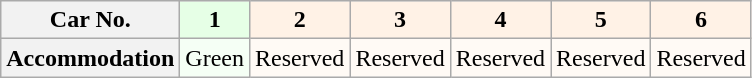<table class="wikitable">
<tr>
<th>Car No.</th>
<th style="background: #E6FFE6">1</th>
<th style="background: #FFF2E6">2</th>
<th style="background: #FFF2E6">3</th>
<th style="background: #FFF2E6">4</th>
<th style="background: #FFF2E6">5</th>
<th style="background: #FFF2E6">6</th>
</tr>
<tr>
<th>Accommodation</th>
<td style="background: #F5FFF5">Green</td>
<td style="background: #FFFAF5">Reserved</td>
<td style="background: #FFFAF5">Reserved</td>
<td style="background: #FFFAF5">Reserved</td>
<td style="background: #FFFAF5">Reserved</td>
<td style="background: #FFFAF5">Reserved</td>
</tr>
</table>
